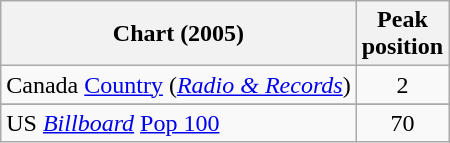<table class="wikitable sortable">
<tr>
<th align="left">Chart (2005)</th>
<th align="center">Peak<br>position</th>
</tr>
<tr>
<td align="left">Canada <a href='#'>Country</a> (<em><a href='#'>Radio & Records</a></em>)</td>
<td align="center">2</td>
</tr>
<tr>
</tr>
<tr>
</tr>
<tr>
<td>US <em><a href='#'>Billboard</a></em> <a href='#'>Pop 100</a></td>
<td align="center">70</td>
</tr>
</table>
